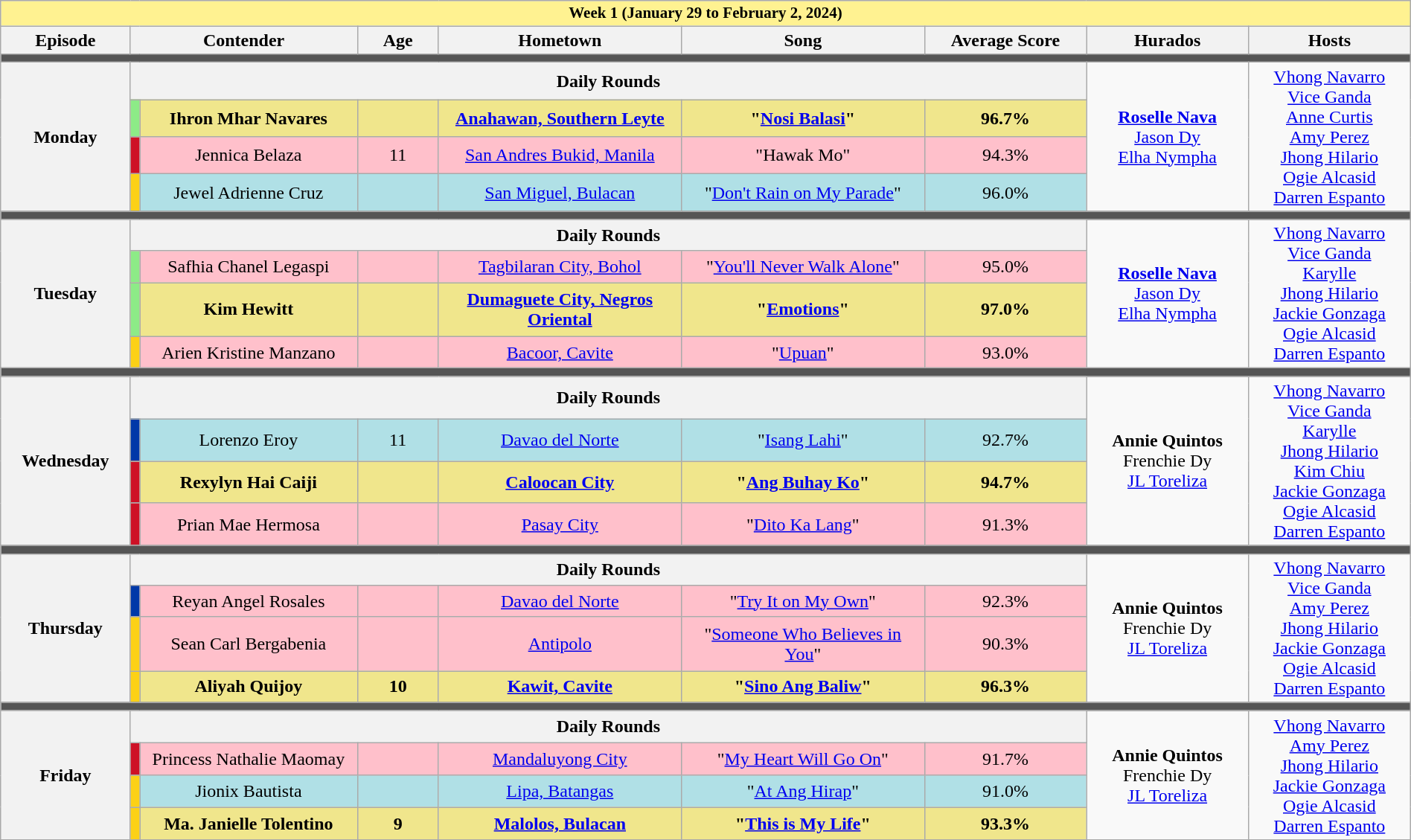<table class="wikitable mw-collapsible mw-collapsed" style="width:100%; text-align:center;">
<tr>
<th colspan="9" style="background-color:#fff291;font-size:14px">Week 1 (January 29 to February 2, 2024)</th>
</tr>
<tr>
<th width="8%">Episode</th>
<th colspan="2" width="14%">Contender</th>
<th width="5%">Age</th>
<th width="15%">Hometown</th>
<th width="15%">Song</th>
<th width="10%">Average Score</th>
<th width="10%">Hurados</th>
<th width="10%">Hosts</th>
</tr>
<tr>
<td colspan="9" style="background:#555;"></td>
</tr>
<tr>
<th rowspan="4">Monday<br></th>
<th colspan="6">Daily Rounds</th>
<td rowspan="4"><strong><a href='#'>Roselle Nava</a></strong><br><a href='#'>Jason Dy</a><br><a href='#'>Elha Nympha</a></td>
<td rowspan="4"><a href='#'>Vhong Navarro</a><br><a href='#'>Vice Ganda</a><br><a href='#'>Anne Curtis</a><br><a href='#'>Amy Perez</a><br><a href='#'>Jhong Hilario</a><br><a href='#'>Ogie Alcasid</a><br><a href='#'>Darren Espanto</a></td>
</tr>
<tr style="background:Khaki" |>
<td style="background:#8deb87"></td>
<td><strong>Ihron Mhar Navares</strong></td>
<td></td>
<td><strong><a href='#'>Anahawan, Southern Leyte</a></strong></td>
<td><strong>"<a href='#'>Nosi Balasi</a>"</strong></td>
<td><strong>96.7%</strong></td>
</tr>
<tr style="background:pink" |>
<td style="background:#CE1126"></td>
<td>Jennica Belaza</td>
<td>11</td>
<td><a href='#'>San Andres Bukid, Manila</a></td>
<td>"Hawak Mo"</td>
<td>94.3%</td>
</tr>
<tr style="background:#B0E0E6"|>
<td style="background:#FCD116"></td>
<td>Jewel Adrienne Cruz</td>
<td></td>
<td><a href='#'>San Miguel, Bulacan</a></td>
<td>"<a href='#'>Don't Rain on My Parade</a>"</td>
<td>96.0%</td>
</tr>
<tr>
<td colspan="9" style="background:#555;"></td>
</tr>
<tr>
<th rowspan="4">Tuesday<br></th>
<th colspan="6">Daily Rounds</th>
<td rowspan="4"><strong><a href='#'>Roselle Nava</a></strong><br><a href='#'>Jason Dy</a><br><a href='#'>Elha Nympha</a></td>
<td rowspan="4"><a href='#'>Vhong Navarro</a><br><a href='#'>Vice Ganda</a><br><a href='#'>Karylle</a><br><a href='#'>Jhong Hilario</a><br><a href='#'>Jackie Gonzaga</a><br><a href='#'>Ogie Alcasid</a><br><a href='#'>Darren Espanto</a></td>
</tr>
<tr style ="background:pink"|>
<td style="background:#8deb87"></td>
<td>Safhia Chanel Legaspi</td>
<td></td>
<td><a href='#'>Tagbilaran City, Bohol</a></td>
<td>"<a href='#'>You'll Never Walk Alone</a>"</td>
<td>95.0%</td>
</tr>
<tr style="background:Khaki" |>
<td style="background:#8deb87"></td>
<td><strong>Kim Hewitt</strong></td>
<td></td>
<td><strong><a href='#'>Dumaguete City, Negros Oriental</a></strong></td>
<td><strong>"<a href='#'>Emotions</a>"</strong></td>
<td><strong>97.0%</strong></td>
</tr>
<tr style="background:pink"|>
<td style="background:#FCD116"></td>
<td>Arien Kristine Manzano</td>
<td></td>
<td><a href='#'>Bacoor, Cavite</a></td>
<td>"<a href='#'>Upuan</a>"</td>
<td>93.0%</td>
</tr>
<tr>
<td colspan="9" style="background:#555;"></td>
</tr>
<tr>
<th rowspan="4">Wednesday<br></th>
<th colspan="6">Daily Rounds</th>
<td rowspan="4"><strong>Annie Quintos</strong><br>Frenchie Dy<br><a href='#'>JL Toreliza</a></td>
<td rowspan="4"><a href='#'>Vhong Navarro</a><br><a href='#'>Vice Ganda</a><br><a href='#'>Karylle</a><br><a href='#'>Jhong Hilario</a><br><a href='#'>Kim Chiu</a><br><a href='#'>Jackie Gonzaga</a><br><a href='#'>Ogie Alcasid</a><br><a href='#'>Darren Espanto</a></td>
</tr>
<tr style="background:#B0E0E6"|>
<td style="background:#0038A8"></td>
<td>Lorenzo Eroy</td>
<td>11</td>
<td><a href='#'>Davao del Norte</a></td>
<td>"<a href='#'>Isang Lahi</a>"</td>
<td>92.7%</td>
</tr>
<tr style="background:Khaki"|>
<td style="background:#CE1126"></td>
<td><strong>Rexylyn Hai Caiji</strong></td>
<td></td>
<td><strong><a href='#'>Caloocan City</a></strong></td>
<td><strong>"<a href='#'>Ang Buhay Ko</a>"</strong></td>
<td><strong>94.7%</strong></td>
</tr>
<tr style="background:pink"|>
<td style="background:#CE1126"></td>
<td>Prian Mae Hermosa</td>
<td></td>
<td><a href='#'>Pasay City</a></td>
<td>"<a href='#'>Dito Ka Lang</a>"</td>
<td>91.3%</td>
</tr>
<tr>
<td colspan="9" style="background:#555;"></td>
</tr>
<tr>
<th rowspan="4">Thursday<br></th>
<th colspan="6">Daily Rounds</th>
<td rowspan="4"><strong>Annie Quintos</strong><br>Frenchie Dy<br><a href='#'>JL Toreliza</a></td>
<td rowspan="4"><a href='#'>Vhong Navarro</a><br><a href='#'>Vice Ganda</a><br><a href='#'>Amy Perez</a><br><a href='#'>Jhong Hilario</a><br><a href='#'>Jackie Gonzaga</a><br><a href='#'>Ogie Alcasid</a><br><a href='#'>Darren Espanto</a></td>
</tr>
<tr style="background:pink"|>
<td style="background:#0038A8"></td>
<td>Reyan Angel Rosales</td>
<td></td>
<td><a href='#'>Davao del Norte</a></td>
<td>"<a href='#'>Try It on My Own</a>"</td>
<td>92.3%</td>
</tr>
<tr style="background:pink"|>
<td style="background:#FCD116"></td>
<td>Sean Carl Bergabenia</td>
<td></td>
<td><a href='#'>Antipolo</a></td>
<td>"<a href='#'>Someone Who Believes in You</a>"</td>
<td>90.3%</td>
</tr>
<tr style="background:Khaki"|>
<td style="background:#FCD116"></td>
<td><strong>Aliyah Quijoy</strong></td>
<td><strong>10</strong></td>
<td><strong><a href='#'>Kawit, Cavite</a></strong></td>
<td><strong>"<a href='#'>Sino Ang Baliw</a>"</strong></td>
<td><strong>96.3%</strong></td>
</tr>
<tr>
<td colspan="9" style="background:#555;"></td>
</tr>
<tr>
<th rowspan="4">Friday<br></th>
<th colspan="6">Daily Rounds</th>
<td rowspan="4"><strong>Annie Quintos</strong><br>Frenchie Dy<br><a href='#'>JL Toreliza</a></td>
<td rowspan="4"><a href='#'>Vhong Navarro</a><br><a href='#'>Amy Perez</a><br><a href='#'>Jhong Hilario</a><br><a href='#'>Jackie Gonzaga</a><br><a href='#'>Ogie Alcasid</a><br><a href='#'>Darren Espanto</a></td>
</tr>
<tr style ="background:pink"|>
<td style="background:#CE1126"></td>
<td>Princess Nathalie Maomay</td>
<td></td>
<td><a href='#'>Mandaluyong City</a></td>
<td>"<a href='#'>My Heart Will Go On</a>"</td>
<td>91.7%</td>
</tr>
<tr style="background:#B0E0E6"|>
<td style="background:#FCD116"></td>
<td>Jionix Bautista</td>
<td></td>
<td><a href='#'>Lipa, Batangas</a></td>
<td>"<a href='#'>At Ang Hirap</a>"</td>
<td>91.0%</td>
</tr>
<tr style="background:Khaki"|>
<td style="background:#FCD116"></td>
<td><strong>Ma. Janielle Tolentino</strong></td>
<td><strong>9</strong></td>
<td><a href='#'><strong>Malolos, Bulacan</strong></a></td>
<td><strong>"<a href='#'>This is My Life</a>"</strong></td>
<td><strong>93.3%</strong></td>
</tr>
<tr>
</tr>
</table>
